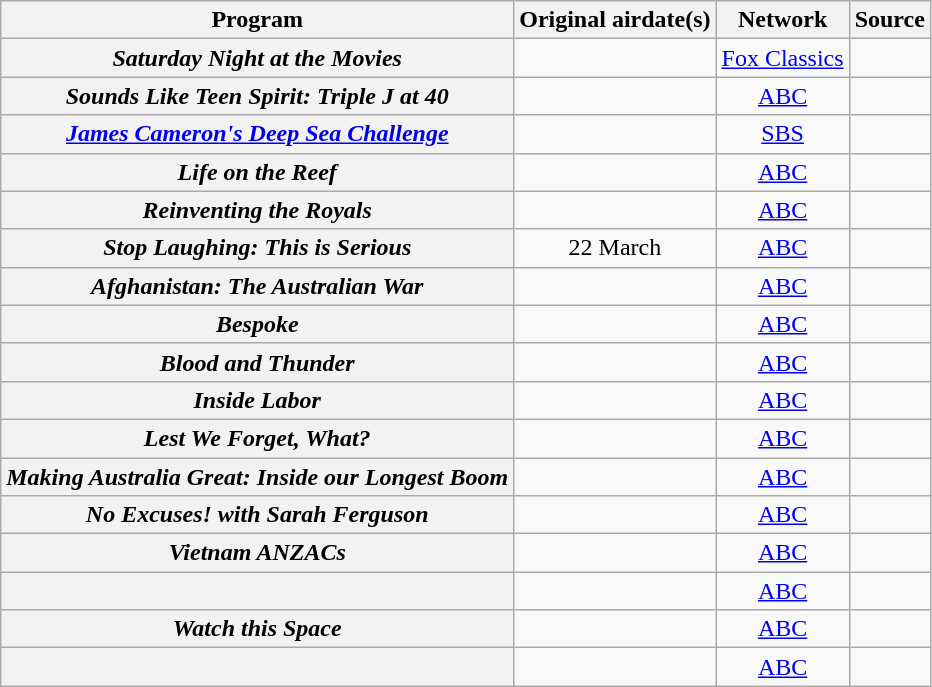<table class="wikitable plainrowheaders sortable" style="text-align:center">
<tr>
<th>Program</th>
<th>Original airdate(s)</th>
<th>Network</th>
<th class="unsortable">Source</th>
</tr>
<tr>
<th scope="row"><em>Saturday Night at the Movies</em></th>
<td></td>
<td><a href='#'>Fox Classics</a></td>
<td></td>
</tr>
<tr>
<th scope="row"><em>Sounds Like Teen Spirit: Triple J at 40</em></th>
<td></td>
<td><a href='#'>ABC</a></td>
<td></td>
</tr>
<tr>
<th scope="row"><em><a href='#'>James Cameron's Deep Sea Challenge</a></em></th>
<td></td>
<td><a href='#'>SBS</a></td>
<td></td>
</tr>
<tr>
<th scope="row"><em>Life on the Reef</em></th>
<td></td>
<td><a href='#'>ABC</a></td>
<td></td>
</tr>
<tr>
<th scope="row"><em>Reinventing the Royals</em></th>
<td></td>
<td><a href='#'>ABC</a></td>
<td></td>
</tr>
<tr>
<th scope="row"><em>Stop Laughing: This is Serious</em></th>
<td>22 March</td>
<td><a href='#'>ABC</a></td>
<td></td>
</tr>
<tr>
<th scope="row"><em>Afghanistan: The Australian War</em></th>
<td></td>
<td><a href='#'>ABC</a></td>
<td></td>
</tr>
<tr>
<th scope="row"><em>Bespoke</em></th>
<td></td>
<td><a href='#'>ABC</a></td>
<td></td>
</tr>
<tr>
<th scope="row"><em>Blood and Thunder</em></th>
<td></td>
<td><a href='#'>ABC</a></td>
<td></td>
</tr>
<tr>
<th scope="row"><em>Inside Labor</em></th>
<td></td>
<td><a href='#'>ABC</a></td>
<td></td>
</tr>
<tr>
<th scope="row"><em>Lest We Forget, What?</em></th>
<td></td>
<td><a href='#'>ABC</a></td>
<td></td>
</tr>
<tr>
<th scope="row"><em>Making Australia Great: Inside our Longest Boom</em></th>
<td></td>
<td><a href='#'>ABC</a></td>
<td></td>
</tr>
<tr>
<th scope="row"><em>No Excuses! with Sarah Ferguson</em></th>
<td></td>
<td><a href='#'>ABC</a></td>
<td></td>
</tr>
<tr>
<th scope="row"><em>Vietnam ANZACs</em></th>
<td></td>
<td><a href='#'>ABC</a></td>
<td></td>
</tr>
<tr>
<th scope="row"><em></em></th>
<td></td>
<td><a href='#'>ABC</a></td>
<td></td>
</tr>
<tr>
<th scope="row"><em>Watch this Space</em></th>
<td></td>
<td><a href='#'>ABC</a></td>
<td></td>
</tr>
<tr>
<th scope="row"><em></em></th>
<td></td>
<td><a href='#'>ABC</a></td>
<td></td>
</tr>
</table>
